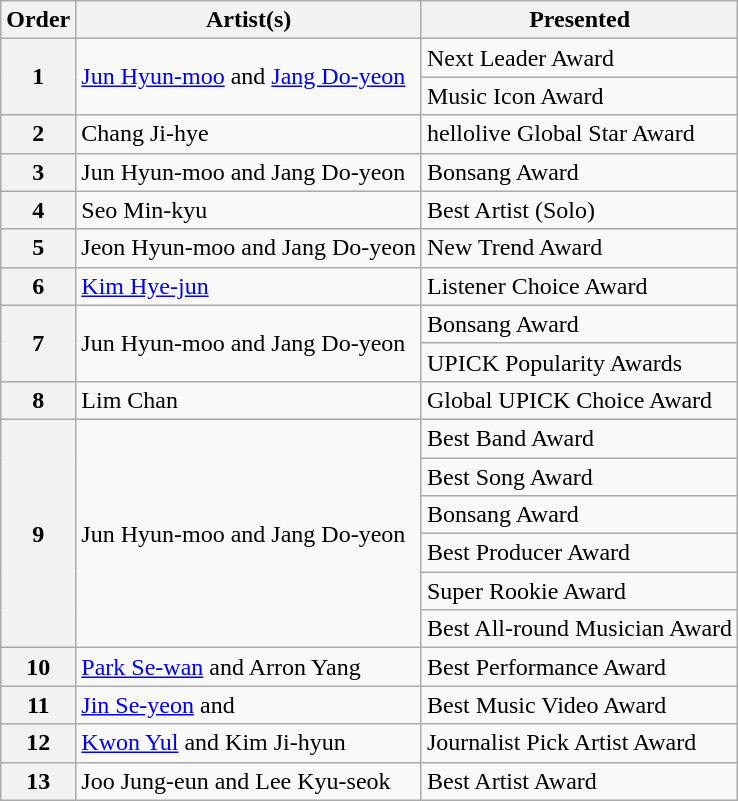<table class="wikitable plainrowheaders">
<tr>
<th scope="col">Order</th>
<th scope="col">Artist(s)</th>
<th scope="col">Presented</th>
</tr>
<tr>
<th scope="row" rowspan="2">1</th>
<td rowspan="2"><a href='#'>Jun Hyun-moo</a> and <a href='#'>Jang Do-yeon</a></td>
<td>Next Leader Award</td>
</tr>
<tr>
<td>Music Icon Award</td>
</tr>
<tr>
<th scope="row">2</th>
<td>Chang Ji-hye </td>
<td>hellolive Global Star Award</td>
</tr>
<tr>
<th scope="row">3</th>
<td>Jun Hyun-moo and Jang Do-yeon</td>
<td>Bonsang Award</td>
</tr>
<tr>
<th scope="row">4</th>
<td>Seo Min-kyu </td>
<td>Best Artist (Solo)</td>
</tr>
<tr>
<th scope="row">5</th>
<td>Jeon Hyun-moo and Jang Do-yeon</td>
<td>New Trend Award</td>
</tr>
<tr>
<th scope="row">6</th>
<td><a href='#'>Kim Hye-jun</a></td>
<td>Listener Choice Award</td>
</tr>
<tr>
<th scope="row" rowspan="2">7</th>
<td rowspan="2">Jun Hyun-moo and Jang Do-yeon</td>
<td>Bonsang Award</td>
</tr>
<tr>
<td>UPICK Popularity Awards</td>
</tr>
<tr>
<th scope="row">8</th>
<td>Lim Chan </td>
<td>Global UPICK Choice Award</td>
</tr>
<tr>
<th scope="row" rowspan="6">9</th>
<td rowspan="6">Jun Hyun-moo and Jang Do-yeon</td>
<td>Best Band Award</td>
</tr>
<tr>
<td>Best Song Award</td>
</tr>
<tr>
<td>Bonsang Award</td>
</tr>
<tr>
<td>Best Producer Award</td>
</tr>
<tr>
<td>Super Rookie Award</td>
</tr>
<tr>
<td>Best All-round Musician Award</td>
</tr>
<tr>
<th scope="row">10</th>
<td><a href='#'>Park Se-wan</a> and Arron Yang </td>
<td>Best Performance Award</td>
</tr>
<tr>
<th scope="row">11</th>
<td><a href='#'>Jin Se-yeon</a> and</td>
<td>Best Music Video Award</td>
</tr>
<tr>
<th scope="row">12</th>
<td><a href='#'>Kwon Yul</a> and Kim Ji-hyun </td>
<td>Journalist Pick Artist Award</td>
</tr>
<tr>
<th scope="row">13</th>
<td>Joo Jung-eun and Lee Kyu-seok</td>
<td>Best Artist Award</td>
</tr>
</table>
